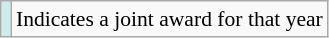<table class="wikitable" style="font-size:90%">
<tr>
<td bgcolor="#CFECEC"></td>
<td>Indicates a joint award for that year</td>
</tr>
</table>
